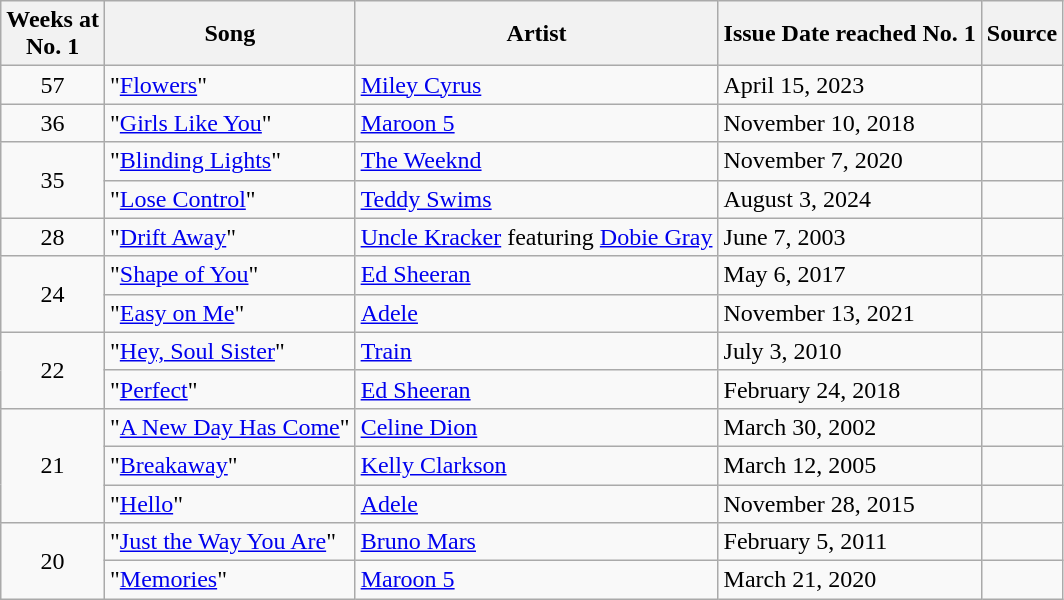<table class="wikitable">
<tr>
<th>Weeks at <br> No. 1</th>
<th>Song</th>
<th>Artist</th>
<th>Issue Date reached No. 1</th>
<th>Source</th>
</tr>
<tr>
<td align="center">57</td>
<td>"<a href='#'>Flowers</a>"</td>
<td><a href='#'>Miley Cyrus</a></td>
<td>April 15, 2023</td>
<td></td>
</tr>
<tr>
<td align="center">36</td>
<td>"<a href='#'>Girls Like You</a>"</td>
<td><a href='#'>Maroon 5</a></td>
<td>November 10, 2018</td>
<td></td>
</tr>
<tr>
<td rowspan=2 align="center">35</td>
<td>"<a href='#'>Blinding Lights</a>"</td>
<td><a href='#'>The Weeknd</a></td>
<td>November 7, 2020</td>
<td></td>
</tr>
<tr>
<td>"<a href='#'>Lose Control</a>"</td>
<td><a href='#'>Teddy Swims</a></td>
<td>August 3, 2024</td>
<td></td>
</tr>
<tr>
<td align="center">28</td>
<td>"<a href='#'>Drift Away</a>"</td>
<td><a href='#'>Uncle Kracker</a> featuring <a href='#'>Dobie Gray</a></td>
<td>June 7, 2003</td>
<td></td>
</tr>
<tr>
<td rowspan="2" align="center">24</td>
<td>"<a href='#'>Shape of You</a>"</td>
<td><a href='#'>Ed Sheeran</a></td>
<td>May 6, 2017</td>
<td></td>
</tr>
<tr>
<td>"<a href='#'>Easy on Me</a>"</td>
<td><a href='#'>Adele</a></td>
<td>November 13, 2021</td>
<td></td>
</tr>
<tr>
<td rowspan="2" align="center">22</td>
<td>"<a href='#'>Hey, Soul Sister</a>"</td>
<td><a href='#'>Train</a></td>
<td>July 3, 2010</td>
<td></td>
</tr>
<tr>
<td>"<a href='#'>Perfect</a>"</td>
<td><a href='#'>Ed Sheeran</a></td>
<td>February 24, 2018</td>
<td></td>
</tr>
<tr>
<td rowspan="3" align="center">21</td>
<td>"<a href='#'>A New Day Has Come</a>"</td>
<td><a href='#'>Celine Dion</a></td>
<td>March 30, 2002</td>
<td></td>
</tr>
<tr>
<td>"<a href='#'>Breakaway</a>"</td>
<td><a href='#'>Kelly Clarkson</a></td>
<td>March 12, 2005</td>
<td></td>
</tr>
<tr>
<td>"<a href='#'>Hello</a>"</td>
<td><a href='#'>Adele</a></td>
<td>November 28, 2015</td>
<td></td>
</tr>
<tr>
<td rowspan="2" align="center">20</td>
<td>"<a href='#'>Just the Way You Are</a>"</td>
<td><a href='#'>Bruno Mars</a></td>
<td>February 5, 2011</td>
<td></td>
</tr>
<tr>
<td>"<a href='#'>Memories</a>"</td>
<td><a href='#'>Maroon 5</a></td>
<td>March 21, 2020</td>
<td></td>
</tr>
</table>
